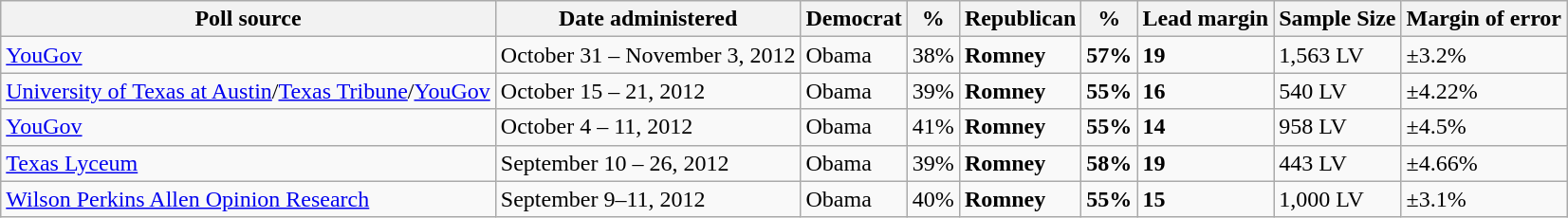<table class="wikitable">
<tr valign=bottom>
<th>Poll source</th>
<th>Date administered</th>
<th>Democrat</th>
<th>%</th>
<th>Republican</th>
<th>%</th>
<th>Lead margin</th>
<th>Sample Size</th>
<th>Margin of error</th>
</tr>
<tr>
<td><a href='#'>YouGov</a></td>
<td>October 31 – November 3, 2012</td>
<td>Obama</td>
<td>38%</td>
<td><strong>Romney</strong></td>
<td><strong>57%</strong></td>
<td><strong>19</strong></td>
<td>1,563 LV</td>
<td>±3.2%</td>
</tr>
<tr>
<td><a href='#'>University of Texas at Austin</a>/<a href='#'>Texas Tribune</a>/<a href='#'>YouGov</a></td>
<td>October 15 – 21, 2012</td>
<td>Obama</td>
<td>39%</td>
<td><strong>Romney</strong></td>
<td><strong>55%</strong></td>
<td><strong>16</strong></td>
<td>540 LV</td>
<td>±4.22%</td>
</tr>
<tr>
<td><a href='#'>YouGov</a></td>
<td>October 4 – 11, 2012</td>
<td>Obama</td>
<td>41%</td>
<td><strong>Romney</strong></td>
<td><strong>55%</strong></td>
<td><strong>14</strong></td>
<td>958 LV</td>
<td>±4.5%</td>
</tr>
<tr>
<td><a href='#'>Texas Lyceum</a></td>
<td>September 10 – 26, 2012</td>
<td>Obama</td>
<td>39%</td>
<td><strong>Romney</strong></td>
<td><strong>58%</strong></td>
<td><strong>19</strong></td>
<td>443 LV</td>
<td>±4.66%</td>
</tr>
<tr>
<td><a href='#'>Wilson Perkins Allen Opinion Research</a></td>
<td>September 9–11, 2012</td>
<td>Obama</td>
<td>40%</td>
<td><strong>Romney</strong></td>
<td><strong>55%</strong></td>
<td><strong>15</strong></td>
<td>1,000 LV</td>
<td>±3.1%</td>
</tr>
</table>
